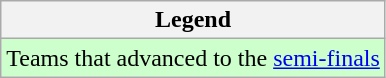<table class="wikitable">
<tr>
<th>Legend</th>
</tr>
<tr bgcolor=#ccffcc>
<td>Teams that advanced to the <a href='#'>semi-finals</a></td>
</tr>
</table>
